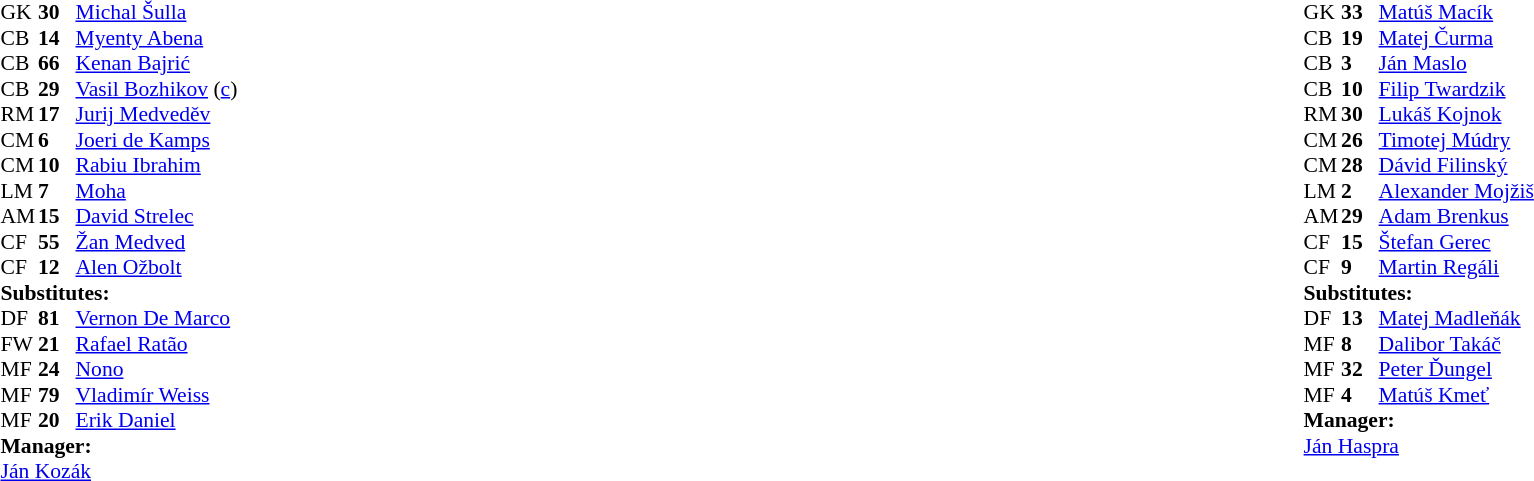<table width="100%">
<tr>
<td valign="top" width="50%"><br><table style="font-size: 90%" cellspacing="0" cellpadding="0">
<tr>
<td colspan=4></td>
</tr>
<tr>
<th width="25"></th>
<th width="25"></th>
</tr>
<tr>
<td>GK</td>
<td><strong>30</strong></td>
<td> <a href='#'>Michal Šulla</a></td>
<td></td>
</tr>
<tr>
<td>CB</td>
<td><strong>14</strong></td>
<td> <a href='#'>Myenty Abena</a></td>
<td></td>
<td></td>
</tr>
<tr>
<td>CB</td>
<td><strong>66</strong></td>
<td> <a href='#'>Kenan Bajrić</a></td>
<td></td>
</tr>
<tr>
<td>CB</td>
<td><strong>29</strong></td>
<td> <a href='#'>Vasil Bozhikov</a> (<a href='#'>c</a>)</td>
</tr>
<tr>
<td>RM</td>
<td><strong>17</strong></td>
<td> <a href='#'>Jurij Medveděv</a></td>
<td></td>
<td></td>
</tr>
<tr>
<td>CM</td>
<td><strong> 6</strong></td>
<td> <a href='#'>Joeri de Kamps</a></td>
<td></td>
</tr>
<tr>
<td>CM</td>
<td><strong>10</strong></td>
<td> <a href='#'>Rabiu Ibrahim</a></td>
</tr>
<tr>
<td>LM</td>
<td><strong> 7</strong></td>
<td> <a href='#'>Moha</a></td>
<td></td>
<td></td>
</tr>
<tr>
<td>AM</td>
<td><strong>15</strong></td>
<td> <a href='#'>David Strelec</a></td>
<td></td>
<td></td>
</tr>
<tr>
<td>CF</td>
<td><strong>55</strong></td>
<td> <a href='#'>Žan Medved</a></td>
</tr>
<tr>
<td>CF</td>
<td><strong>12</strong></td>
<td> <a href='#'>Alen Ožbolt</a></td>
<td></td>
<td></td>
</tr>
<tr>
<td colspan=3><strong>Substitutes:</strong></td>
</tr>
<tr>
<td>DF</td>
<td><strong>81</strong></td>
<td> <a href='#'>Vernon De Marco</a></td>
<td></td>
<td></td>
</tr>
<tr>
<td>FW</td>
<td><strong>21</strong></td>
<td> <a href='#'>Rafael Ratão</a></td>
<td></td>
<td></td>
</tr>
<tr>
<td>MF</td>
<td><strong>24</strong></td>
<td> <a href='#'>Nono</a></td>
<td></td>
<td></td>
</tr>
<tr>
<td>MF</td>
<td><strong>79</strong></td>
<td> <a href='#'>Vladimír Weiss</a></td>
<td></td>
<td></td>
</tr>
<tr>
<td>MF</td>
<td><strong>20</strong></td>
<td> <a href='#'>Erik Daniel</a></td>
<td></td>
<td></td>
</tr>
<tr>
<td colspan=3><strong>Manager:</strong></td>
</tr>
<tr>
<td colspan=3> <a href='#'>Ján Kozák</a></td>
</tr>
</table>
</td>
<td valign="top"></td>
<td valign="top" width="50%"><br><table style="font-size: 90%" cellspacing="0" cellpadding="0" align="center">
<tr>
<td colspan=4></td>
</tr>
<tr>
<th width=25></th>
<th width=25></th>
</tr>
<tr>
<td>GK</td>
<td><strong>33</strong></td>
<td> <a href='#'>Matúš Macík</a></td>
</tr>
<tr>
<td>CB</td>
<td><strong>19</strong></td>
<td> <a href='#'>Matej Čurma</a></td>
</tr>
<tr>
<td>CB</td>
<td><strong>3</strong></td>
<td> <a href='#'>Ján Maslo</a></td>
</tr>
<tr>
<td>CB</td>
<td><strong>10</strong></td>
<td> <a href='#'>Filip Twardzik</a></td>
</tr>
<tr>
<td>RM</td>
<td><strong>30</strong></td>
<td> <a href='#'>Lukáš Kojnok</a></td>
<td></td>
<td></td>
</tr>
<tr>
<td>CM</td>
<td><strong>26</strong></td>
<td> <a href='#'>Timotej Múdry</a></td>
</tr>
<tr>
<td>CM</td>
<td><strong>28</strong></td>
<td> <a href='#'>Dávid Filinský</a></td>
</tr>
<tr>
<td>LM</td>
<td><strong>2</strong></td>
<td> <a href='#'>Alexander Mojžiš</a></td>
<td></td>
<td></td>
</tr>
<tr>
<td>AM</td>
<td><strong>29</strong></td>
<td> <a href='#'>Adam Brenkus</a></td>
<td></td>
<td></td>
</tr>
<tr>
<td>CF</td>
<td><strong>15</strong></td>
<td> <a href='#'>Štefan Gerec</a></td>
<td></td>
<td></td>
</tr>
<tr>
<td>CF</td>
<td><strong>9</strong></td>
<td> <a href='#'>Martin Regáli</a></td>
<td></td>
</tr>
<tr>
<td colspan=3><strong>Substitutes:</strong></td>
</tr>
<tr>
<td>DF</td>
<td><strong>13</strong></td>
<td> <a href='#'>Matej Madleňák</a></td>
<td></td>
<td></td>
</tr>
<tr>
<td>MF</td>
<td><strong>8</strong></td>
<td> <a href='#'>Dalibor Takáč</a></td>
<td></td>
<td></td>
</tr>
<tr>
<td>MF</td>
<td><strong>32</strong></td>
<td> <a href='#'>Peter Ďungel</a></td>
<td></td>
<td></td>
</tr>
<tr>
<td>MF</td>
<td><strong>4</strong></td>
<td> <a href='#'>Matúš Kmeť</a></td>
<td></td>
<td></td>
</tr>
<tr>
<td colspan=3><strong>Manager:</strong></td>
</tr>
<tr>
<td colspan=3> <a href='#'>Ján Haspra</a></td>
</tr>
</table>
</td>
</tr>
</table>
